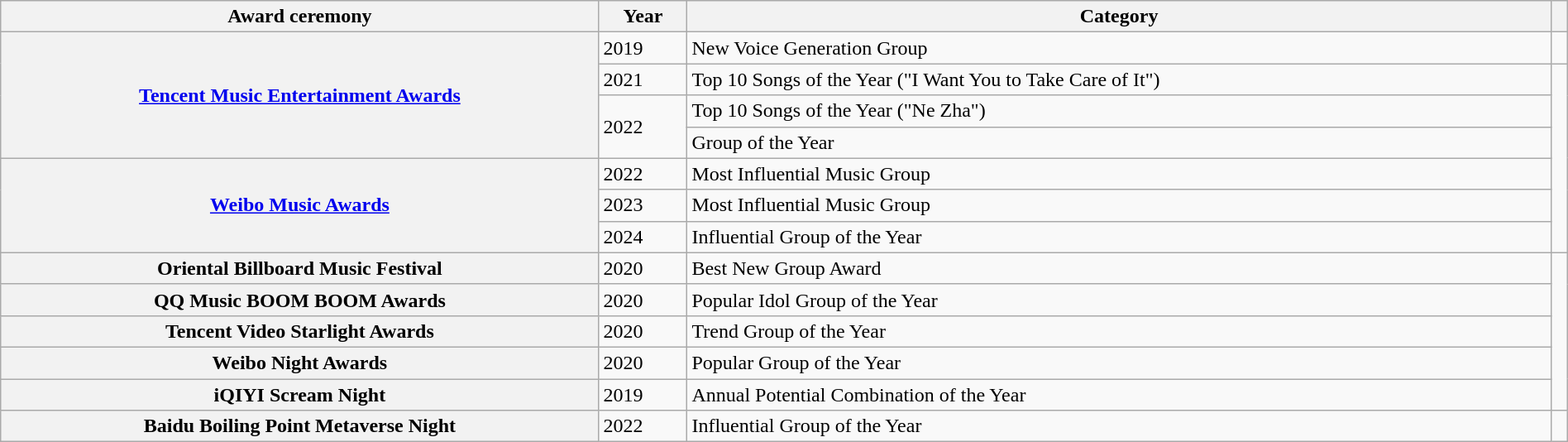<table class="wikitable sortable plainrowheaders" style="width: 100%;">
<tr>
<th scope="col">Award ceremony</th>
<th scope="col">Year</th>
<th scope="col">Category</th>
<th class="unsortable" scope="col"></th>
</tr>
<tr>
<th rowspan="4" scope="row"><a href='#'>Tencent Music Entertainment Awards</a></th>
<td>2019</td>
<td>New Voice Generation Group</td>
<td></td>
</tr>
<tr>
<td>2021</td>
<td>Top 10 Songs of the Year ("I Want You to Take Care of It")</td>
<td rowspan="6"></td>
</tr>
<tr>
<td rowspan="2">2022</td>
<td>Top 10 Songs of the Year ("Ne Zha")</td>
</tr>
<tr>
<td>Group of the Year</td>
</tr>
<tr>
<th rowspan="3" scope="row"><a href='#'>Weibo Music Awards</a></th>
<td>2022</td>
<td>Most Influential Music Group</td>
</tr>
<tr>
<td>2023</td>
<td>Most Influential Music Group</td>
</tr>
<tr>
<td>2024</td>
<td>Influential Group of the Year</td>
</tr>
<tr>
<th scope="row">Oriental Billboard Music Festival</th>
<td>2020</td>
<td>Best New Group Award</td>
<td rowspan="5"></td>
</tr>
<tr>
<th scope="row">QQ Music BOOM BOOM Awards</th>
<td>2020</td>
<td>Popular Idol Group of the Year</td>
</tr>
<tr>
<th scope="row">Tencent Video Starlight Awards</th>
<td>2020</td>
<td>Trend Group of the Year</td>
</tr>
<tr>
<th scope="row">Weibo Night Awards</th>
<td>2020</td>
<td>Popular Group of the Year</td>
</tr>
<tr>
<th scope="row">iQIYI Scream Night</th>
<td>2019</td>
<td>Annual Potential Combination of the Year</td>
</tr>
<tr>
<th scope="row">Baidu Boiling Point Metaverse Night</th>
<td>2022</td>
<td>Influential Group of the Year</td>
<td></td>
</tr>
</table>
